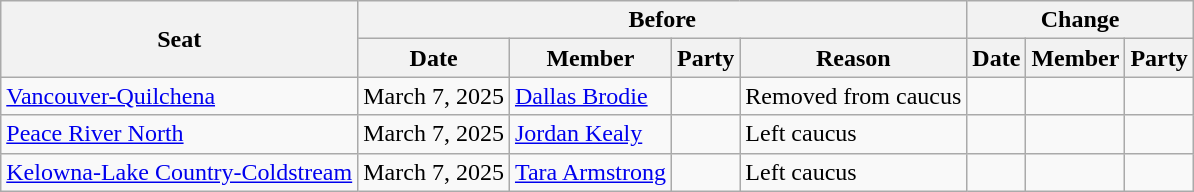<table class="wikitable">
<tr>
<th rowspan="2">Seat</th>
<th colspan="4">Before</th>
<th colspan="3">Change</th>
</tr>
<tr>
<th>Date</th>
<th>Member</th>
<th>Party</th>
<th>Reason</th>
<th>Date</th>
<th>Member</th>
<th>Party</th>
</tr>
<tr>
<td><a href='#'>Vancouver-Quilchena</a></td>
<td>March 7, 2025</td>
<td><a href='#'>Dallas Brodie</a></td>
<td></td>
<td>Removed from caucus</td>
<td></td>
<td></td>
<td></td>
</tr>
<tr>
<td><a href='#'>Peace River North</a></td>
<td>March 7, 2025</td>
<td><a href='#'>Jordan Kealy</a></td>
<td></td>
<td>Left caucus</td>
<td></td>
<td></td>
<td></td>
</tr>
<tr>
<td><a href='#'>Kelowna-Lake Country-Coldstream</a></td>
<td>March 7, 2025</td>
<td><a href='#'>Tara Armstrong</a></td>
<td></td>
<td>Left caucus</td>
<td></td>
<td></td>
<td></td>
</tr>
</table>
